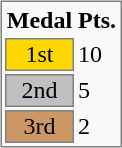<table style="background:#f9f9f9; float:left; border:1px solid gray; margin:.46em 0 0 .2em;">
<tr>
<th style="width:30px;">Medal</th>
<th style="width:25px;">Pts.</th>
</tr>
<tr>
<td style="text-align:center; background:gold; border:1px solid gray;">1st</td>
<td>10</td>
</tr>
<tr>
<td style="text-align:center; background:silver; border:1px solid gray;">2nd</td>
<td>5</td>
</tr>
<tr>
<td style="text-align:center; background:#c96; border:1px solid gray;">3rd</td>
<td>2</td>
</tr>
</table>
